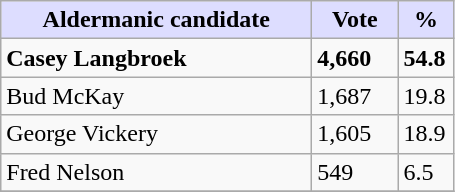<table class="wikitable">
<tr>
<th style="background:#ddf;" width="200px">Aldermanic candidate</th>
<th style="background:#ddf;" width="50px">Vote</th>
<th style="background:#ddf;" width="30px">%</th>
</tr>
<tr>
<td><strong>Casey Langbroek</strong></td>
<td><strong>4,660</strong></td>
<td><strong>54.8</strong></td>
</tr>
<tr>
<td>Bud McKay</td>
<td>1,687</td>
<td>19.8</td>
</tr>
<tr>
<td>George Vickery</td>
<td>1,605</td>
<td>18.9</td>
</tr>
<tr>
<td>Fred Nelson</td>
<td>549</td>
<td>6.5</td>
</tr>
<tr>
</tr>
</table>
